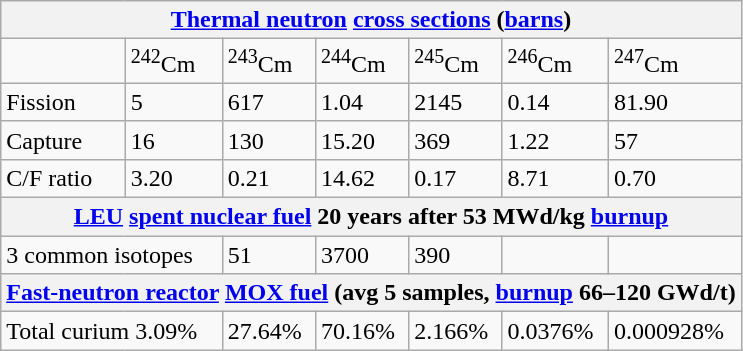<table class="wikitable">
<tr>
<th colspan="7"><a href='#'>Thermal neutron</a> <a href='#'>cross sections</a> (<a href='#'>barns</a>)</th>
</tr>
<tr>
<td></td>
<td><sup>242</sup>Cm</td>
<td><sup>243</sup>Cm</td>
<td><sup>244</sup>Cm</td>
<td><sup>245</sup>Cm</td>
<td><sup>246</sup>Cm</td>
<td><sup>247</sup>Cm</td>
</tr>
<tr>
<td>Fission</td>
<td>5</td>
<td>617</td>
<td>1.04</td>
<td>2145</td>
<td>0.14</td>
<td>81.90</td>
</tr>
<tr>
<td>Capture</td>
<td>16</td>
<td>130</td>
<td>15.20</td>
<td>369</td>
<td>1.22</td>
<td>57</td>
</tr>
<tr>
<td>C/F ratio</td>
<td>3.20</td>
<td>0.21</td>
<td>14.62</td>
<td>0.17</td>
<td>8.71</td>
<td>0.70</td>
</tr>
<tr>
<th colspan="7"><a href='#'>LEU</a> <a href='#'>spent nuclear fuel</a> 20 years after 53 MWd/kg <a href='#'>burnup</a></th>
</tr>
<tr>
<td colspan="2">3 common isotopes</td>
<td>51</td>
<td>3700</td>
<td>390</td>
<td></td>
<td></td>
</tr>
<tr>
<th colspan="7"><a href='#'>Fast-neutron reactor</a> <a href='#'>MOX fuel</a> (avg 5 samples, <a href='#'>burnup</a> 66–120 GWd/t)</th>
</tr>
<tr>
<td colspan="2">Total curium 3.09%</td>
<td>27.64%</td>
<td>70.16%</td>
<td>2.166%</td>
<td>0.0376%</td>
<td>0.000928%</td>
</tr>
</table>
